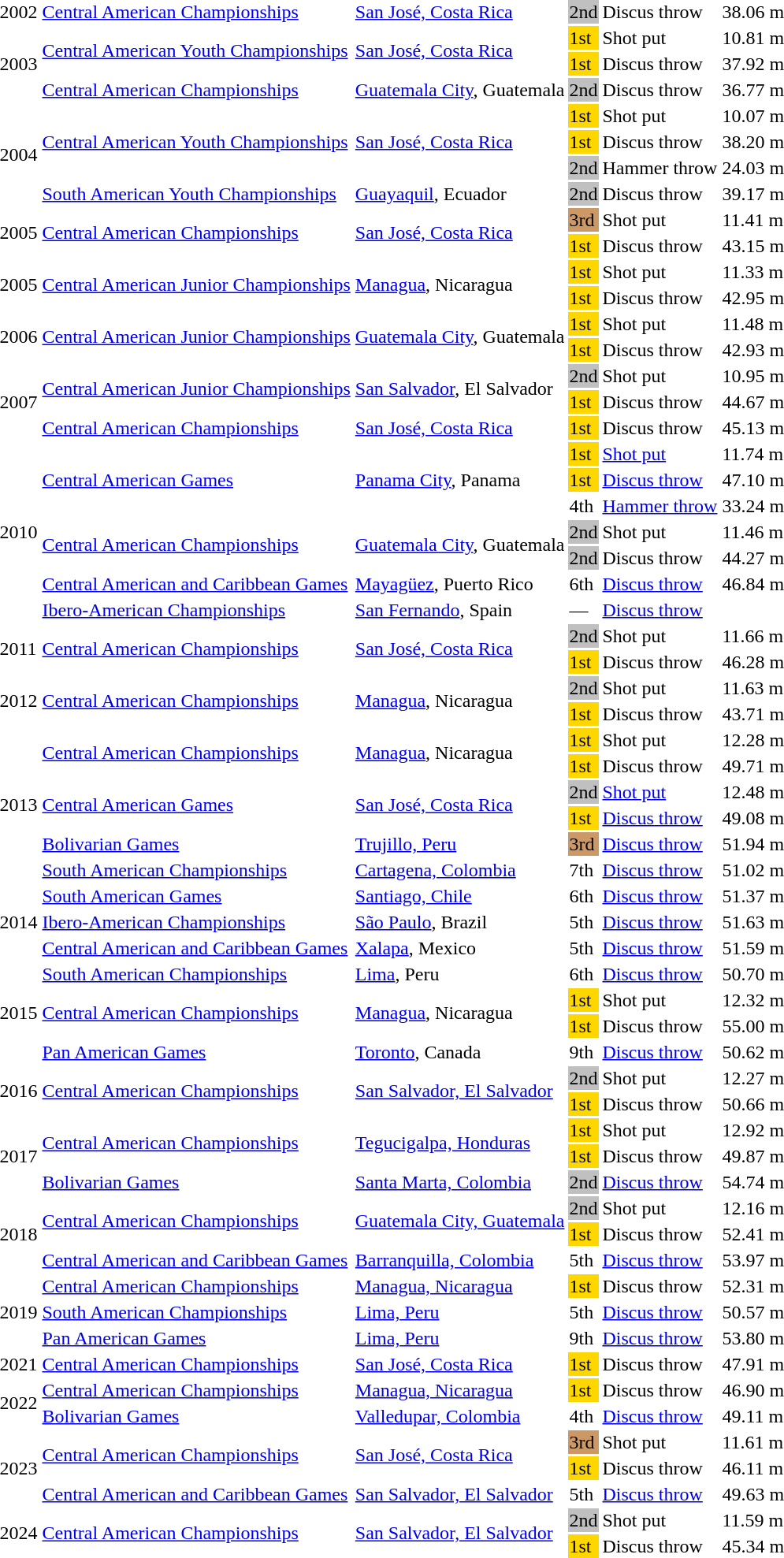<table>
<tr>
<td>2002</td>
<td><a href='#'>Central American Championships</a></td>
<td><a href='#'>San José, Costa Rica</a></td>
<td bgcolor=silver>2nd</td>
<td>Discus throw</td>
<td>38.06 m</td>
</tr>
<tr>
<td rowspan=3>2003</td>
<td rowspan=2><a href='#'>Central American Youth Championships</a></td>
<td rowspan=2><a href='#'>San José, Costa Rica</a></td>
<td bgcolor=gold>1st</td>
<td>Shot put</td>
<td>10.81 m</td>
</tr>
<tr>
<td bgcolor=gold>1st</td>
<td>Discus throw</td>
<td>37.92 m </td>
</tr>
<tr>
<td><a href='#'>Central American Championships</a></td>
<td><a href='#'>Guatemala City</a>, Guatemala</td>
<td bgcolor=silver>2nd</td>
<td>Discus throw</td>
<td>36.77 m</td>
</tr>
<tr>
<td rowspan=4>2004</td>
<td rowspan=3><a href='#'>Central American Youth Championships</a></td>
<td rowspan=3><a href='#'>San José, Costa Rica</a></td>
<td bgcolor=gold>1st</td>
<td>Shot put</td>
<td>10.07 m</td>
</tr>
<tr>
<td bgcolor=gold>1st</td>
<td>Discus throw</td>
<td>38.20 m </td>
</tr>
<tr>
<td bgcolor=silver>2nd</td>
<td>Hammer throw</td>
<td>24.03 m</td>
</tr>
<tr>
<td><a href='#'>South American Youth Championships</a></td>
<td><a href='#'>Guayaquil</a>, Ecuador</td>
<td bgcolor=silver>2nd</td>
<td>Discus throw</td>
<td>39.17 m</td>
</tr>
<tr>
<td rowspan=2>2005</td>
<td rowspan=2><a href='#'>Central American Championships</a></td>
<td rowspan=2><a href='#'>San José, Costa Rica</a></td>
<td bgcolor=cc9966>3rd</td>
<td>Shot put</td>
<td>11.41 m</td>
</tr>
<tr>
<td bgcolor=gold>1st</td>
<td>Discus throw</td>
<td>43.15 m</td>
</tr>
<tr>
<td rowspan=2>2005</td>
<td rowspan=2><a href='#'>Central American Junior Championships</a></td>
<td rowspan=2><a href='#'>Managua</a>, Nicaragua</td>
<td bgcolor=gold>1st</td>
<td>Shot put</td>
<td>11.33 m</td>
</tr>
<tr>
<td bgcolor=gold>1st</td>
<td>Discus throw</td>
<td>42.95 m </td>
</tr>
<tr>
<td rowspan=2>2006</td>
<td rowspan=2><a href='#'>Central American Junior Championships</a></td>
<td rowspan=2><a href='#'>Guatemala City</a>, Guatemala</td>
<td bgcolor=gold>1st</td>
<td>Shot put</td>
<td>11.48 m</td>
</tr>
<tr>
<td bgcolor=gold>1st</td>
<td>Discus throw</td>
<td>42.93 m </td>
</tr>
<tr>
<td rowspan=3>2007</td>
<td rowspan=2><a href='#'>Central American Junior Championships</a></td>
<td rowspan=2><a href='#'>San Salvador</a>, El Salvador</td>
<td bgcolor=silver>2nd</td>
<td>Shot put</td>
<td>10.95 m</td>
</tr>
<tr>
<td bgcolor=gold>1st</td>
<td>Discus throw</td>
<td>44.67 m </td>
</tr>
<tr>
<td><a href='#'>Central American Championships</a></td>
<td><a href='#'>San José, Costa Rica</a></td>
<td bgcolor=gold>1st</td>
<td>Discus throw</td>
<td>45.13 m </td>
</tr>
<tr>
<td rowspan=7>2010</td>
<td rowspan=3><a href='#'>Central American Games</a></td>
<td rowspan=3><a href='#'>Panama City</a>, Panama</td>
<td bgcolor=gold>1st</td>
<td><a href='#'>Shot put</a></td>
<td>11.74 m</td>
</tr>
<tr>
<td bgcolor=gold>1st</td>
<td><a href='#'>Discus throw</a></td>
<td>47.10 m</td>
</tr>
<tr>
<td>4th</td>
<td><a href='#'>Hammer throw</a></td>
<td>33.24 m</td>
</tr>
<tr>
<td rowspan=2><a href='#'>Central American Championships</a></td>
<td rowspan=2><a href='#'>Guatemala City</a>, Guatemala</td>
<td bgcolor=silver>2nd</td>
<td>Shot put</td>
<td>11.46 m</td>
</tr>
<tr>
<td bgcolor=silver>2nd</td>
<td>Discus throw</td>
<td>44.27 m</td>
</tr>
<tr>
<td><a href='#'>Central American and Caribbean Games</a></td>
<td><a href='#'>Mayagüez</a>, Puerto Rico</td>
<td>6th</td>
<td><a href='#'>Discus throw</a></td>
<td>46.84 m</td>
</tr>
<tr>
<td><a href='#'>Ibero-American Championships</a></td>
<td><a href='#'>San Fernando</a>, Spain</td>
<td>—</td>
<td><a href='#'>Discus throw</a></td>
<td></td>
</tr>
<tr>
<td rowspan=2>2011</td>
<td rowspan=2><a href='#'>Central American Championships</a></td>
<td rowspan=2><a href='#'>San José, Costa Rica</a></td>
<td bgcolor=silver>2nd</td>
<td>Shot put</td>
<td>11.66 m</td>
</tr>
<tr>
<td bgcolor=gold>1st</td>
<td>Discus throw</td>
<td>46.28 m </td>
</tr>
<tr>
<td rowspan=2>2012</td>
<td rowspan=2><a href='#'>Central American Championships</a></td>
<td rowspan=2><a href='#'>Managua</a>, Nicaragua</td>
<td bgcolor=silver>2nd</td>
<td>Shot put</td>
<td>11.63 m</td>
</tr>
<tr>
<td bgcolor=gold>1st</td>
<td>Discus throw</td>
<td>43.71 m</td>
</tr>
<tr>
<td rowspan=6>2013</td>
<td rowspan=2><a href='#'>Central American Championships</a></td>
<td rowspan=2><a href='#'>Managua</a>, Nicaragua</td>
<td bgcolor=gold>1st</td>
<td>Shot put</td>
<td>12.28 m</td>
</tr>
<tr>
<td bgcolor=gold>1st</td>
<td>Discus throw</td>
<td>49.71 m </td>
</tr>
<tr>
<td rowspan=2><a href='#'>Central American Games</a></td>
<td rowspan=2><a href='#'>San José, Costa Rica</a></td>
<td bgcolor=silver>2nd</td>
<td><a href='#'>Shot put</a></td>
<td>12.48 m</td>
</tr>
<tr>
<td bgcolor=gold>1st</td>
<td><a href='#'>Discus throw</a></td>
<td>49.08 m </td>
</tr>
<tr>
<td><a href='#'>Bolivarian Games</a></td>
<td><a href='#'>Trujillo, Peru</a></td>
<td bgcolor=cc9966>3rd</td>
<td><a href='#'>Discus throw</a></td>
<td>51.94 m</td>
</tr>
<tr>
<td><a href='#'>South American Championships</a></td>
<td><a href='#'>Cartagena, Colombia</a></td>
<td>7th</td>
<td><a href='#'>Discus throw</a></td>
<td>51.02 m</td>
</tr>
<tr>
<td rowspan=3>2014</td>
<td><a href='#'>South American Games</a></td>
<td><a href='#'>Santiago, Chile</a></td>
<td>6th</td>
<td><a href='#'>Discus throw</a></td>
<td>51.37 m</td>
</tr>
<tr>
<td><a href='#'>Ibero-American Championships</a></td>
<td><a href='#'>São Paulo</a>, Brazil</td>
<td>5th</td>
<td><a href='#'>Discus throw</a></td>
<td>51.63 m</td>
</tr>
<tr>
<td><a href='#'>Central American and Caribbean Games</a></td>
<td><a href='#'>Xalapa</a>, Mexico</td>
<td>5th</td>
<td><a href='#'>Discus throw</a></td>
<td>51.59 m</td>
</tr>
<tr>
<td rowspan=4>2015</td>
<td><a href='#'>South American Championships</a></td>
<td><a href='#'>Lima</a>, Peru</td>
<td>6th</td>
<td><a href='#'>Discus throw</a></td>
<td>50.70 m</td>
</tr>
<tr>
<td rowspan=2><a href='#'>Central American Championships</a></td>
<td rowspan=2><a href='#'>Managua</a>, Nicaragua</td>
<td bgcolor=gold>1st</td>
<td>Shot put</td>
<td>12.32 m</td>
</tr>
<tr>
<td bgcolor=gold>1st</td>
<td>Discus throw</td>
<td>55.00 m </td>
</tr>
<tr>
<td><a href='#'>Pan American Games</a></td>
<td><a href='#'>Toronto</a>, Canada</td>
<td>9th</td>
<td><a href='#'>Discus throw</a></td>
<td>50.62 m</td>
</tr>
<tr>
<td rowspan=2>2016</td>
<td rowspan=2><a href='#'>Central American Championships</a></td>
<td rowspan=2><a href='#'>San Salvador, El Salvador</a></td>
<td bgcolor=silver>2nd</td>
<td>Shot put</td>
<td>12.27 m</td>
</tr>
<tr>
<td bgcolor=gold>1st</td>
<td>Discus throw</td>
<td>50.66 m</td>
</tr>
<tr>
<td rowspan=3>2017</td>
<td rowspan=2><a href='#'>Central American Championships</a></td>
<td rowspan=2><a href='#'>Tegucigalpa, Honduras</a></td>
<td bgcolor=gold>1st</td>
<td>Shot put</td>
<td>12.92 m</td>
</tr>
<tr>
<td bgcolor=gold>1st</td>
<td>Discus throw</td>
<td>49.87 m</td>
</tr>
<tr>
<td><a href='#'>Bolivarian Games</a></td>
<td><a href='#'>Santa Marta, Colombia</a></td>
<td bgcolor=silver>2nd</td>
<td><a href='#'>Discus throw</a></td>
<td>54.74 m</td>
</tr>
<tr>
<td rowspan=3>2018</td>
<td rowspan=2><a href='#'>Central American Championships</a></td>
<td rowspan=2><a href='#'>Guatemala City, Guatemala</a></td>
<td bgcolor=silver>2nd</td>
<td>Shot put</td>
<td>12.16 m</td>
</tr>
<tr>
<td bgcolor=gold>1st</td>
<td>Discus throw</td>
<td>52.41 m</td>
</tr>
<tr>
<td><a href='#'>Central American and Caribbean Games</a></td>
<td><a href='#'>Barranquilla, Colombia</a></td>
<td>5th</td>
<td><a href='#'>Discus throw</a></td>
<td>53.97 m</td>
</tr>
<tr>
<td rowspan=3>2019</td>
<td><a href='#'>Central American Championships</a></td>
<td><a href='#'>Managua, Nicaragua</a></td>
<td bgcolor=gold>1st</td>
<td>Discus throw</td>
<td>52.31 m</td>
</tr>
<tr>
<td><a href='#'>South American Championships</a></td>
<td><a href='#'>Lima, Peru</a></td>
<td>5th</td>
<td><a href='#'>Discus throw</a></td>
<td>50.57 m</td>
</tr>
<tr>
<td><a href='#'>Pan American Games</a></td>
<td><a href='#'>Lima, Peru</a></td>
<td>9th</td>
<td><a href='#'>Discus throw</a></td>
<td>53.80 m</td>
</tr>
<tr>
<td>2021</td>
<td><a href='#'>Central American Championships</a></td>
<td><a href='#'>San José, Costa Rica</a></td>
<td bgcolor=gold>1st</td>
<td>Discus throw</td>
<td>47.91 m</td>
</tr>
<tr>
<td rowspan=2>2022</td>
<td><a href='#'>Central American Championships</a></td>
<td><a href='#'>Managua, Nicaragua</a></td>
<td bgcolor=gold>1st</td>
<td>Discus throw</td>
<td>46.90 m</td>
</tr>
<tr>
<td><a href='#'>Bolivarian Games</a></td>
<td><a href='#'>Valledupar, Colombia</a></td>
<td>4th</td>
<td><a href='#'>Discus throw</a></td>
<td>49.11 m</td>
</tr>
<tr>
<td rowspan=3>2023</td>
<td rowspan=2><a href='#'>Central American Championships</a></td>
<td rowspan=2><a href='#'>San José, Costa Rica</a></td>
<td bgcolor=cc9966>3rd</td>
<td>Shot put</td>
<td>11.61 m</td>
</tr>
<tr>
<td bgcolor=gold>1st</td>
<td>Discus throw</td>
<td>46.11 m</td>
</tr>
<tr>
<td><a href='#'>Central American and Caribbean Games</a></td>
<td><a href='#'>San Salvador, El Salvador</a></td>
<td>5th</td>
<td><a href='#'>Discus throw</a></td>
<td>49.63 m</td>
</tr>
<tr>
<td rowspan=2>2024</td>
<td rowspan=2><a href='#'>Central American Championships</a></td>
<td rowspan=2><a href='#'>San Salvador, El Salvador</a></td>
<td bgcolor=silver>2nd</td>
<td>Shot put</td>
<td>11.59 m</td>
</tr>
<tr>
<td bgcolor=gold>1st</td>
<td>Discus throw</td>
<td>45.34 m</td>
</tr>
</table>
